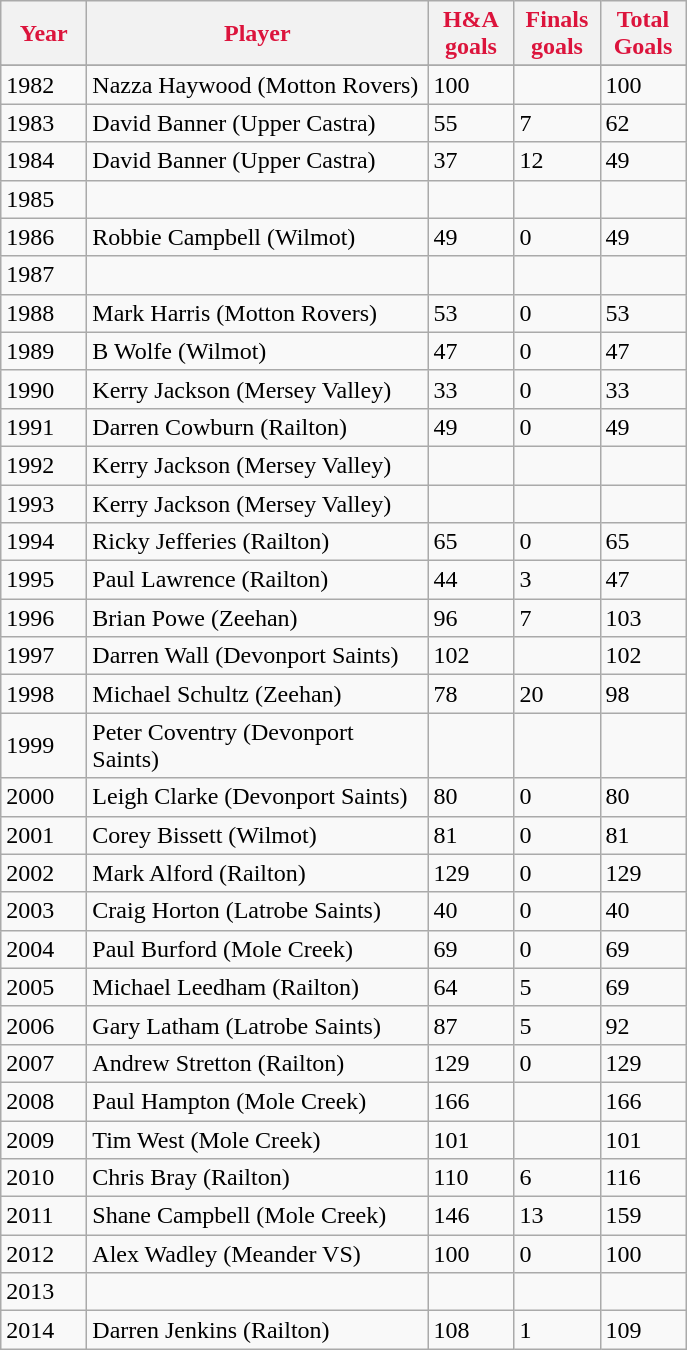<table class="wikitable">
<tr>
<th style="color:crimson" width="50">Year</th>
<th style="color:crimson" width="220">Player</th>
<th style="color:crimson" width="50">H&A goals</th>
<th style="color:crimson" width="50">Finals goals</th>
<th style="color:crimson" width="50">Total Goals</th>
</tr>
<tr>
</tr>
<tr>
<td>1982</td>
<td>Nazza Haywood (Motton Rovers)</td>
<td>100</td>
<td></td>
<td>100</td>
</tr>
<tr>
<td>1983</td>
<td>David Banner (Upper Castra)</td>
<td>55</td>
<td>7</td>
<td>62</td>
</tr>
<tr>
<td>1984</td>
<td>David Banner (Upper Castra)</td>
<td>37</td>
<td>12</td>
<td>49</td>
</tr>
<tr>
<td>1985</td>
<td></td>
<td></td>
<td></td>
<td></td>
</tr>
<tr>
<td>1986</td>
<td>Robbie Campbell (Wilmot)</td>
<td>49</td>
<td>0</td>
<td>49</td>
</tr>
<tr>
<td>1987</td>
<td></td>
<td></td>
<td></td>
<td></td>
</tr>
<tr>
<td>1988</td>
<td>Mark Harris (Motton Rovers)</td>
<td>53</td>
<td>0</td>
<td>53</td>
</tr>
<tr>
<td>1989</td>
<td>B Wolfe (Wilmot)</td>
<td>47</td>
<td>0</td>
<td>47</td>
</tr>
<tr>
<td>1990</td>
<td>Kerry Jackson (Mersey Valley)</td>
<td>33</td>
<td>0</td>
<td>33</td>
</tr>
<tr>
<td>1991</td>
<td>Darren Cowburn (Railton)</td>
<td>49</td>
<td>0</td>
<td>49</td>
</tr>
<tr>
<td>1992</td>
<td>Kerry Jackson (Mersey Valley)</td>
<td></td>
<td></td>
<td></td>
</tr>
<tr>
<td>1993</td>
<td>Kerry Jackson (Mersey Valley)</td>
<td></td>
<td></td>
<td></td>
</tr>
<tr>
<td>1994</td>
<td>Ricky Jefferies (Railton)</td>
<td>65</td>
<td>0</td>
<td>65</td>
</tr>
<tr>
<td>1995</td>
<td>Paul Lawrence (Railton)</td>
<td>44</td>
<td>3</td>
<td>47</td>
</tr>
<tr>
<td>1996</td>
<td>Brian Powe (Zeehan)</td>
<td>96</td>
<td>7</td>
<td>103</td>
</tr>
<tr>
<td>1997</td>
<td>Darren Wall (Devonport Saints)</td>
<td>102</td>
<td></td>
<td>102</td>
</tr>
<tr>
<td>1998</td>
<td>Michael Schultz (Zeehan)</td>
<td>78</td>
<td>20</td>
<td>98</td>
</tr>
<tr>
<td>1999</td>
<td>Peter Coventry (Devonport Saints)</td>
<td></td>
<td></td>
<td></td>
</tr>
<tr>
<td>2000</td>
<td>Leigh Clarke (Devonport Saints)</td>
<td>80</td>
<td>0</td>
<td>80</td>
</tr>
<tr>
<td>2001</td>
<td>Corey Bissett (Wilmot)</td>
<td>81</td>
<td>0</td>
<td>81</td>
</tr>
<tr>
<td>2002</td>
<td>Mark Alford (Railton)</td>
<td>129</td>
<td>0</td>
<td>129</td>
</tr>
<tr>
<td>2003</td>
<td>Craig Horton (Latrobe Saints)</td>
<td>40</td>
<td>0</td>
<td>40</td>
</tr>
<tr>
<td>2004</td>
<td>Paul Burford (Mole Creek)</td>
<td>69</td>
<td>0</td>
<td>69</td>
</tr>
<tr>
<td>2005</td>
<td>Michael Leedham (Railton)</td>
<td>64</td>
<td>5</td>
<td>69</td>
</tr>
<tr>
<td>2006</td>
<td>Gary Latham (Latrobe Saints)</td>
<td>87</td>
<td>5</td>
<td>92</td>
</tr>
<tr>
<td>2007</td>
<td>Andrew Stretton (Railton)</td>
<td>129</td>
<td>0</td>
<td>129</td>
</tr>
<tr>
<td>2008</td>
<td>Paul Hampton (Mole Creek)</td>
<td>166</td>
<td></td>
<td>166</td>
</tr>
<tr>
<td>2009</td>
<td>Tim West (Mole Creek)</td>
<td>101</td>
<td></td>
<td>101</td>
</tr>
<tr>
<td>2010</td>
<td>Chris Bray (Railton)</td>
<td>110</td>
<td>6</td>
<td>116</td>
</tr>
<tr>
<td>2011</td>
<td>Shane Campbell (Mole Creek)</td>
<td>146</td>
<td>13</td>
<td>159</td>
</tr>
<tr>
<td>2012</td>
<td>Alex Wadley (Meander VS)</td>
<td>100</td>
<td>0</td>
<td>100</td>
</tr>
<tr>
<td>2013</td>
<td></td>
<td></td>
<td></td>
<td></td>
</tr>
<tr>
<td>2014</td>
<td>Darren Jenkins (Railton)</td>
<td>108</td>
<td>1</td>
<td>109</td>
</tr>
</table>
